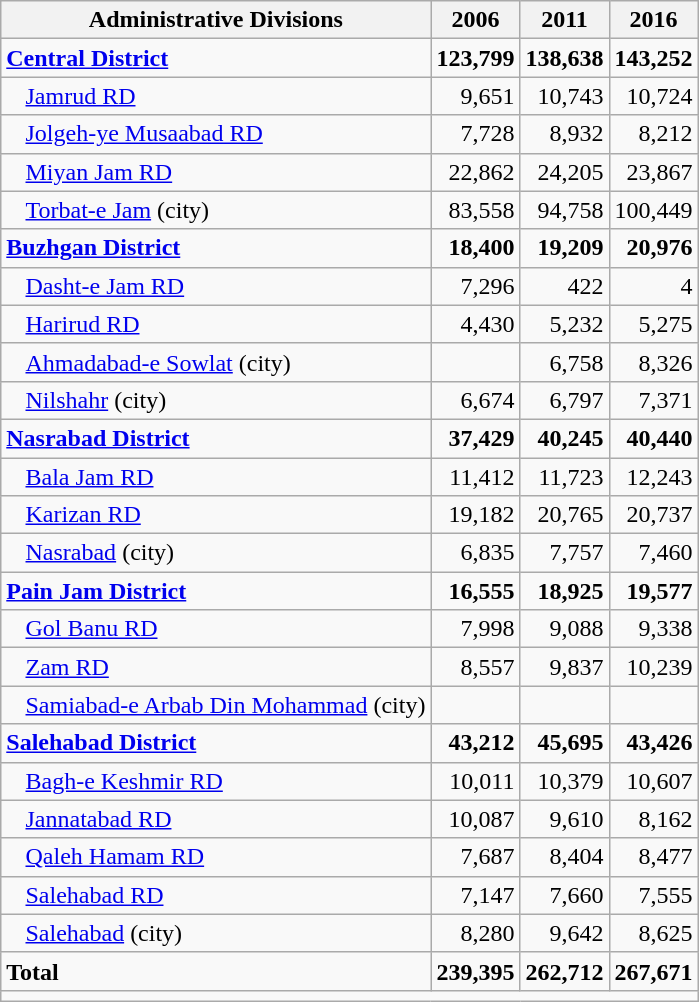<table class="wikitable">
<tr>
<th>Administrative Divisions</th>
<th>2006</th>
<th>2011</th>
<th>2016</th>
</tr>
<tr>
<td><strong><a href='#'>Central District</a></strong></td>
<td style="text-align: right;"><strong>123,799</strong></td>
<td style="text-align: right;"><strong>138,638</strong></td>
<td style="text-align: right;"><strong>143,252</strong></td>
</tr>
<tr>
<td style="padding-left: 1em;"><a href='#'>Jamrud RD</a></td>
<td style="text-align: right;">9,651</td>
<td style="text-align: right;">10,743</td>
<td style="text-align: right;">10,724</td>
</tr>
<tr>
<td style="padding-left: 1em;"><a href='#'>Jolgeh-ye Musaabad RD</a></td>
<td style="text-align: right;">7,728</td>
<td style="text-align: right;">8,932</td>
<td style="text-align: right;">8,212</td>
</tr>
<tr>
<td style="padding-left: 1em;"><a href='#'>Miyan Jam RD</a></td>
<td style="text-align: right;">22,862</td>
<td style="text-align: right;">24,205</td>
<td style="text-align: right;">23,867</td>
</tr>
<tr>
<td style="padding-left: 1em;"><a href='#'>Torbat-e Jam</a> (city)</td>
<td style="text-align: right;">83,558</td>
<td style="text-align: right;">94,758</td>
<td style="text-align: right;">100,449</td>
</tr>
<tr>
<td><strong><a href='#'>Buzhgan District</a></strong></td>
<td style="text-align: right;"><strong>18,400</strong></td>
<td style="text-align: right;"><strong>19,209</strong></td>
<td style="text-align: right;"><strong>20,976</strong></td>
</tr>
<tr>
<td style="padding-left: 1em;"><a href='#'>Dasht-e Jam RD</a></td>
<td style="text-align: right;">7,296</td>
<td style="text-align: right;">422</td>
<td style="text-align: right;">4</td>
</tr>
<tr>
<td style="padding-left: 1em;"><a href='#'>Harirud RD</a></td>
<td style="text-align: right;">4,430</td>
<td style="text-align: right;">5,232</td>
<td style="text-align: right;">5,275</td>
</tr>
<tr>
<td style="padding-left: 1em;"><a href='#'>Ahmadabad-e Sowlat</a> (city)</td>
<td style="text-align: right;"></td>
<td style="text-align: right;">6,758</td>
<td style="text-align: right;">8,326</td>
</tr>
<tr>
<td style="padding-left: 1em;"><a href='#'>Nilshahr</a> (city)</td>
<td style="text-align: right;">6,674</td>
<td style="text-align: right;">6,797</td>
<td style="text-align: right;">7,371</td>
</tr>
<tr>
<td><strong><a href='#'>Nasrabad District</a></strong></td>
<td style="text-align: right;"><strong>37,429</strong></td>
<td style="text-align: right;"><strong>40,245</strong></td>
<td style="text-align: right;"><strong>40,440</strong></td>
</tr>
<tr>
<td style="padding-left: 1em;"><a href='#'>Bala Jam RD</a></td>
<td style="text-align: right;">11,412</td>
<td style="text-align: right;">11,723</td>
<td style="text-align: right;">12,243</td>
</tr>
<tr>
<td style="padding-left: 1em;"><a href='#'>Karizan RD</a></td>
<td style="text-align: right;">19,182</td>
<td style="text-align: right;">20,765</td>
<td style="text-align: right;">20,737</td>
</tr>
<tr>
<td style="padding-left: 1em;"><a href='#'>Nasrabad</a> (city)</td>
<td style="text-align: right;">6,835</td>
<td style="text-align: right;">7,757</td>
<td style="text-align: right;">7,460</td>
</tr>
<tr>
<td><strong><a href='#'>Pain Jam District</a></strong></td>
<td style="text-align: right;"><strong>16,555</strong></td>
<td style="text-align: right;"><strong>18,925</strong></td>
<td style="text-align: right;"><strong>19,577</strong></td>
</tr>
<tr>
<td style="padding-left: 1em;"><a href='#'>Gol Banu RD</a></td>
<td style="text-align: right;">7,998</td>
<td style="text-align: right;">9,088</td>
<td style="text-align: right;">9,338</td>
</tr>
<tr>
<td style="padding-left: 1em;"><a href='#'>Zam RD</a></td>
<td style="text-align: right;">8,557</td>
<td style="text-align: right;">9,837</td>
<td style="text-align: right;">10,239</td>
</tr>
<tr>
<td style="padding-left: 1em;"><a href='#'>Samiabad-e Arbab Din Mohammad</a> (city)</td>
<td style="text-align: right;"></td>
<td style="text-align: right;"></td>
<td style="text-align: right;"></td>
</tr>
<tr>
<td><strong><a href='#'>Salehabad District</a></strong></td>
<td style="text-align: right;"><strong>43,212</strong></td>
<td style="text-align: right;"><strong>45,695</strong></td>
<td style="text-align: right;"><strong>43,426</strong></td>
</tr>
<tr>
<td style="padding-left: 1em;"><a href='#'>Bagh-e Keshmir RD</a></td>
<td style="text-align: right;">10,011</td>
<td style="text-align: right;">10,379</td>
<td style="text-align: right;">10,607</td>
</tr>
<tr>
<td style="padding-left: 1em;"><a href='#'>Jannatabad RD</a></td>
<td style="text-align: right;">10,087</td>
<td style="text-align: right;">9,610</td>
<td style="text-align: right;">8,162</td>
</tr>
<tr>
<td style="padding-left: 1em;"><a href='#'>Qaleh Hamam RD</a></td>
<td style="text-align: right;">7,687</td>
<td style="text-align: right;">8,404</td>
<td style="text-align: right;">8,477</td>
</tr>
<tr>
<td style="padding-left: 1em;"><a href='#'>Salehabad RD</a></td>
<td style="text-align: right;">7,147</td>
<td style="text-align: right;">7,660</td>
<td style="text-align: right;">7,555</td>
</tr>
<tr>
<td style="padding-left: 1em;"><a href='#'>Salehabad</a> (city)</td>
<td style="text-align: right;">8,280</td>
<td style="text-align: right;">9,642</td>
<td style="text-align: right;">8,625</td>
</tr>
<tr>
<td><strong>Total</strong></td>
<td style="text-align: right;"><strong>239,395</strong></td>
<td style="text-align: right;"><strong>262,712</strong></td>
<td style="text-align: right;"><strong>267,671</strong></td>
</tr>
<tr>
<td colspan=4></td>
</tr>
</table>
